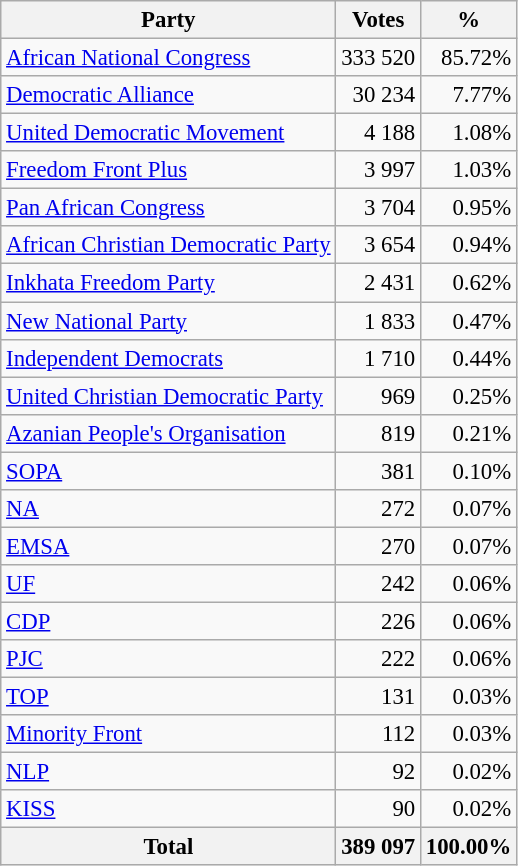<table class="wikitable" style="font-size: 95%; text-align: right">
<tr>
<th>Party</th>
<th>Votes</th>
<th>%</th>
</tr>
<tr>
<td align=left><a href='#'>African National Congress</a></td>
<td>333 520</td>
<td>85.72%</td>
</tr>
<tr>
<td align=left><a href='#'>Democratic Alliance</a></td>
<td>30 234</td>
<td>7.77%</td>
</tr>
<tr>
<td align=left><a href='#'>United Democratic Movement</a></td>
<td>4 188</td>
<td>1.08%</td>
</tr>
<tr>
<td align=left><a href='#'>Freedom Front Plus</a></td>
<td>3 997</td>
<td>1.03%</td>
</tr>
<tr>
<td align=left><a href='#'>Pan African Congress</a></td>
<td>3 704</td>
<td>0.95%</td>
</tr>
<tr>
<td align=left><a href='#'>African Christian Democratic Party</a></td>
<td>3 654</td>
<td>0.94%</td>
</tr>
<tr>
<td align=left><a href='#'>Inkhata Freedom Party</a></td>
<td>2 431</td>
<td>0.62%</td>
</tr>
<tr>
<td align=left><a href='#'>New National Party</a></td>
<td>1 833</td>
<td>0.47%</td>
</tr>
<tr>
<td align=left><a href='#'>Independent Democrats</a></td>
<td>1 710</td>
<td>0.44%</td>
</tr>
<tr>
<td align=left><a href='#'>United Christian Democratic Party</a></td>
<td>969</td>
<td>0.25%</td>
</tr>
<tr>
<td align=left><a href='#'>Azanian People's Organisation</a></td>
<td>819</td>
<td>0.21%</td>
</tr>
<tr>
<td align=left><a href='#'>SOPA</a></td>
<td>381</td>
<td>0.10%</td>
</tr>
<tr>
<td align=left><a href='#'>NA</a></td>
<td>272</td>
<td>0.07%</td>
</tr>
<tr>
<td align=left><a href='#'>EMSA</a></td>
<td>270</td>
<td>0.07%</td>
</tr>
<tr>
<td align=left><a href='#'>UF</a></td>
<td>242</td>
<td>0.06%</td>
</tr>
<tr>
<td align=left><a href='#'>CDP</a></td>
<td>226</td>
<td>0.06%</td>
</tr>
<tr>
<td align=left><a href='#'>PJC</a></td>
<td>222</td>
<td>0.06%</td>
</tr>
<tr>
<td align=left><a href='#'>TOP</a></td>
<td>131</td>
<td>0.03%</td>
</tr>
<tr>
<td align=left><a href='#'>Minority Front</a></td>
<td>112</td>
<td>0.03%</td>
</tr>
<tr>
<td align=left><a href='#'>NLP</a></td>
<td>92</td>
<td>0.02%</td>
</tr>
<tr>
<td align=left><a href='#'>KISS</a></td>
<td>90</td>
<td>0.02%</td>
</tr>
<tr>
<th align=left>Total</th>
<th>389 097</th>
<th>100.00%</th>
</tr>
</table>
